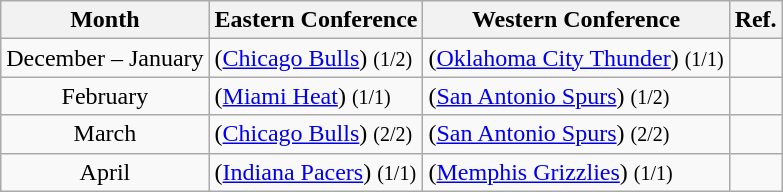<table class="wikitable sortable" border="1">
<tr>
<th>Month</th>
<th>Eastern Conference</th>
<th>Western Conference</th>
<th class=unsortable>Ref.</th>
</tr>
<tr>
<td align=center>December – January</td>
<td> (<a href='#'>Chicago Bulls</a>) <small>(1/2)</small></td>
<td> (<a href='#'>Oklahoma City Thunder</a>) <small>(1/1)</small></td>
<td align=center></td>
</tr>
<tr>
<td align=center>February</td>
<td> (<a href='#'>Miami Heat</a>) <small>(1/1)</small></td>
<td> (<a href='#'>San Antonio Spurs</a>) <small>(1/2)</small></td>
<td align=center></td>
</tr>
<tr>
<td align=center>March</td>
<td> (<a href='#'>Chicago Bulls</a>) <small>(2/2)</small></td>
<td> (<a href='#'>San Antonio Spurs</a>) <small>(2/2)</small></td>
<td align=center></td>
</tr>
<tr>
<td align=center>April</td>
<td> (<a href='#'>Indiana Pacers</a>) <small>(1/1)</small></td>
<td> (<a href='#'>Memphis Grizzlies</a>) <small>(1/1)</small></td>
<td align=center></td>
</tr>
</table>
